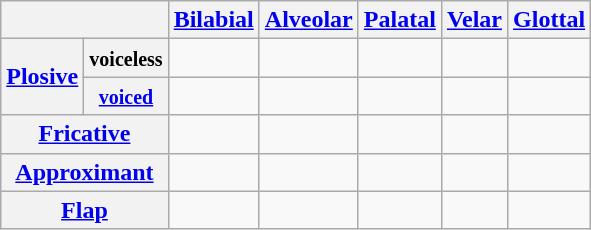<table class="wikitable" style="text-align:center">
<tr>
<th colspan="2"></th>
<th><a href='#'>Bilabial</a></th>
<th><a href='#'>Alveolar</a></th>
<th><a href='#'>Palatal</a></th>
<th><a href='#'>Velar</a></th>
<th><a href='#'>Glottal</a></th>
</tr>
<tr>
<th rowspan="2"><a href='#'>Plosive</a></th>
<th><small>voiceless</small></th>
<td></td>
<td></td>
<td></td>
<td></td>
<td></td>
</tr>
<tr>
<th><a href='#'><small>voiced</small></a></th>
<td></td>
<td></td>
<td></td>
<td></td>
<td></td>
</tr>
<tr>
<th colspan="2"><a href='#'>Fricative</a></th>
<td></td>
<td></td>
<td></td>
<td></td>
<td></td>
</tr>
<tr>
<th colspan="2"><a href='#'>Approximant</a></th>
<td></td>
<td></td>
<td></td>
<td></td>
<td></td>
</tr>
<tr>
<th colspan="2"><a href='#'>Flap</a></th>
<td></td>
<td></td>
<td></td>
<td></td>
<td></td>
</tr>
</table>
